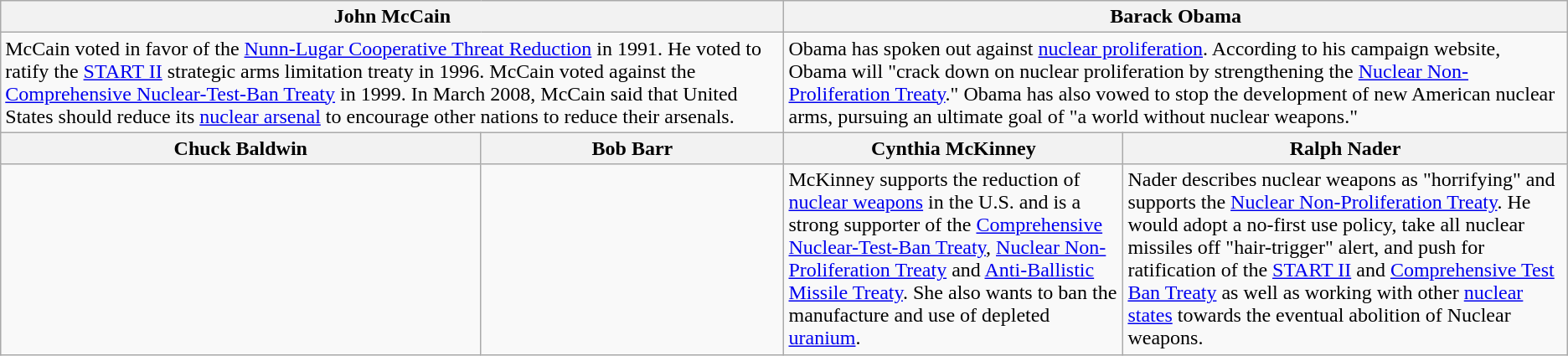<table class="wikitable">
<tr>
<th colspan="2">John McCain</th>
<th colspan="2">Barack Obama</th>
</tr>
<tr valign="top">
<td colspan="2" width="50%">McCain voted in favor of the <a href='#'>Nunn-Lugar Cooperative Threat Reduction</a> in 1991.  He voted to ratify the <a href='#'>START II</a> strategic arms limitation treaty in 1996.   McCain voted against the <a href='#'>Comprehensive Nuclear-Test-Ban Treaty</a> in 1999. In March 2008, McCain said that United States should reduce its <a href='#'>nuclear arsenal</a> to encourage other nations to reduce their arsenals.</td>
<td colspan="2" width="50%">Obama has spoken out against <a href='#'>nuclear proliferation</a>.  According to his campaign website, Obama will "crack down on nuclear proliferation by strengthening the <a href='#'>Nuclear Non-Proliferation Treaty</a>." Obama has also vowed to stop the development of new American nuclear arms, pursuing an ultimate goal of "a world without nuclear weapons."</td>
</tr>
<tr>
<th>Chuck Baldwin</th>
<th>Bob Barr</th>
<th>Cynthia McKinney</th>
<th>Ralph Nader</th>
</tr>
<tr valign="top">
<td></td>
<td></td>
<td>McKinney supports the reduction of <a href='#'>nuclear weapons</a> in the U.S. and is a strong supporter of the <a href='#'>Comprehensive Nuclear-Test-Ban Treaty</a>, <a href='#'>Nuclear Non-Proliferation Treaty</a> and <a href='#'>Anti-Ballistic Missile Treaty</a>. She also wants to ban the manufacture and use of depleted <a href='#'>uranium</a>.</td>
<td>Nader describes nuclear weapons as "horrifying" and supports the <a href='#'>Nuclear Non-Proliferation Treaty</a>. He would adopt a no-first use policy, take all nuclear missiles off "hair-trigger" alert, and push for ratification of the <a href='#'>START II</a> and <a href='#'>Comprehensive Test Ban Treaty</a> as well as  working with other <a href='#'>nuclear states</a> towards the eventual abolition of Nuclear weapons.</td>
</tr>
</table>
